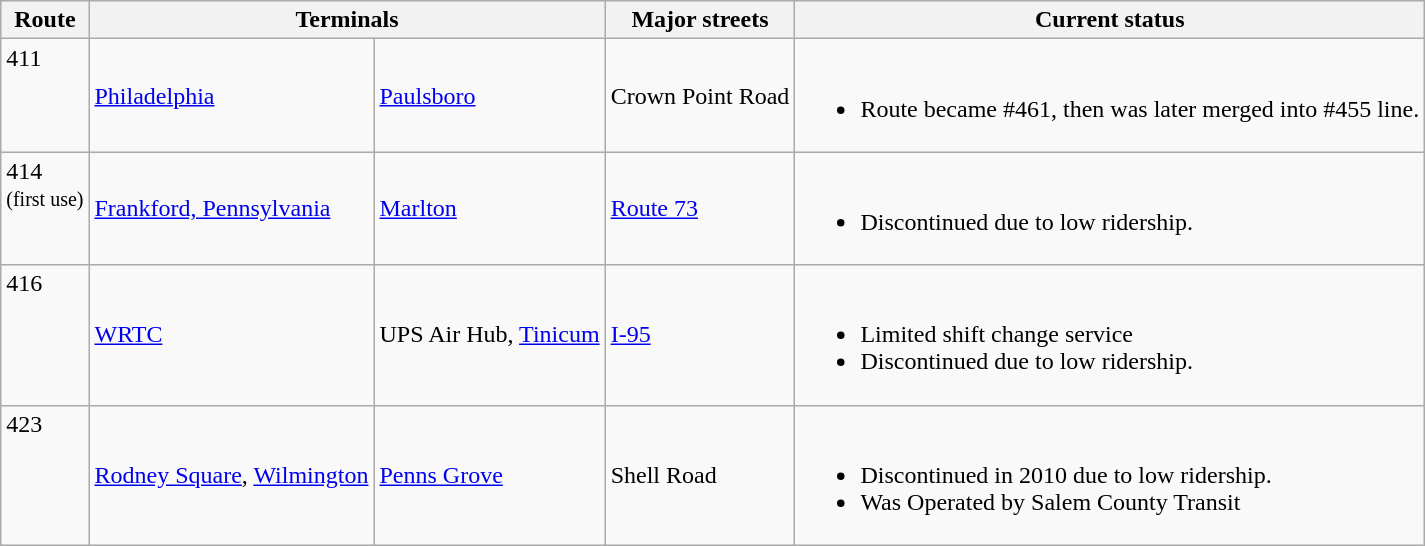<table class=wikitable>
<tr>
<th>Route</th>
<th colspan=2>Terminals</th>
<th>Major streets</th>
<th>Current status</th>
</tr>
<tr>
<td valign=top><div>411</div></td>
<td><a href='#'>Philadelphia</a></td>
<td><a href='#'>Paulsboro</a></td>
<td>Crown Point Road</td>
<td><br><ul><li>Route became #461, then was later merged into #455 line.</li></ul></td>
</tr>
<tr>
<td valign=top><div>414</div><small>(first use)</small></td>
<td><a href='#'>Frankford, Pennsylvania</a></td>
<td><a href='#'>Marlton</a></td>
<td><a href='#'>Route 73</a></td>
<td><br><ul><li>Discontinued due to low ridership.</li></ul></td>
</tr>
<tr>
<td valign=top><div>416</div></td>
<td><a href='#'>WRTC</a></td>
<td>UPS Air Hub, <a href='#'>Tinicum</a></td>
<td><a href='#'>I-95</a></td>
<td><br><ul><li>Limited shift change service</li><li>Discontinued due to low ridership.</li></ul></td>
</tr>
<tr>
<td valign=top><div>423</div></td>
<td><a href='#'>Rodney Square</a>, <a href='#'>Wilmington</a></td>
<td><a href='#'>Penns Grove</a></td>
<td>Shell Road</td>
<td><br><ul><li>Discontinued in 2010 due to low ridership.</li><li>Was Operated by Salem County Transit</li></ul></td>
</tr>
</table>
